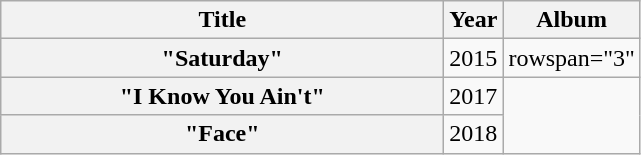<table class="wikitable plainrowheaders" style="text-align:center;">
<tr>
<th scope="col" style="width:18em;">Title</th>
<th scope="col">Year</th>
<th scope="col">Album</th>
</tr>
<tr>
<th scope="row">"Saturday"</th>
<td>2015</td>
<td>rowspan="3" </td>
</tr>
<tr>
<th scope="row">"I Know You Ain't"<br></th>
<td>2017</td>
</tr>
<tr>
<th scope="row">"Face"</th>
<td>2018</td>
</tr>
</table>
